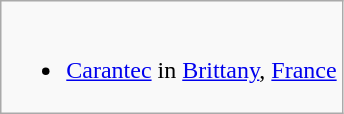<table class="wikitable">
<tr valign="top">
<td><br><ul><li> <a href='#'>Carantec</a> in <a href='#'>Brittany</a>, <a href='#'>France</a></li></ul></td>
</tr>
</table>
